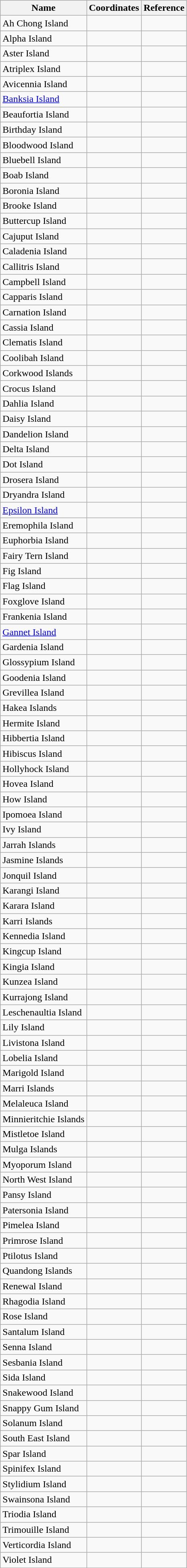<table class="wikitable sortable">
<tr>
<th>Name</th>
<th>Coordinates</th>
<th>Reference</th>
</tr>
<tr>
<td>Ah Chong Island</td>
<td></td>
<td></td>
</tr>
<tr>
<td>Alpha Island</td>
<td></td>
<td></td>
</tr>
<tr>
<td>Aster Island</td>
<td></td>
<td></td>
</tr>
<tr>
<td>Atriplex Island</td>
<td></td>
<td></td>
</tr>
<tr>
<td>Avicennia Island</td>
<td></td>
<td></td>
</tr>
<tr>
<td><a href='#'>Banksia Island</a></td>
<td></td>
<td></td>
</tr>
<tr>
<td>Beaufortia Island</td>
<td></td>
<td></td>
</tr>
<tr>
<td>Birthday Island</td>
<td></td>
<td></td>
</tr>
<tr>
<td>Bloodwood Island</td>
<td></td>
<td></td>
</tr>
<tr>
<td>Bluebell Island</td>
<td></td>
<td></td>
</tr>
<tr>
<td>Boab Island</td>
<td></td>
<td></td>
</tr>
<tr>
<td>Boronia Island</td>
<td></td>
<td></td>
</tr>
<tr>
<td>Brooke Island</td>
<td></td>
<td></td>
</tr>
<tr>
<td>Buttercup Island</td>
<td></td>
<td></td>
</tr>
<tr>
<td>Cajuput Island</td>
<td></td>
<td></td>
</tr>
<tr>
<td>Caladenia Island</td>
<td></td>
<td></td>
</tr>
<tr>
<td>Callitris Island</td>
<td></td>
<td></td>
</tr>
<tr>
<td>Campbell Island</td>
<td></td>
<td></td>
</tr>
<tr>
<td>Capparis Island</td>
<td></td>
<td></td>
</tr>
<tr>
<td>Carnation Island</td>
<td></td>
<td></td>
</tr>
<tr>
<td>Cassia Island</td>
<td></td>
<td></td>
</tr>
<tr>
<td>Clematis Island</td>
<td></td>
<td></td>
</tr>
<tr>
<td>Coolibah Island</td>
<td></td>
<td></td>
</tr>
<tr>
<td>Corkwood Islands</td>
<td></td>
<td></td>
</tr>
<tr>
<td>Crocus Island</td>
<td></td>
<td></td>
</tr>
<tr>
<td>Dahlia Island</td>
<td></td>
<td></td>
</tr>
<tr>
<td>Daisy Island</td>
<td></td>
<td></td>
</tr>
<tr>
<td>Dandelion Island</td>
<td></td>
<td></td>
</tr>
<tr>
<td>Delta Island</td>
<td></td>
<td></td>
</tr>
<tr>
<td>Dot Island</td>
<td></td>
<td></td>
</tr>
<tr>
<td>Drosera Island</td>
<td></td>
<td></td>
</tr>
<tr>
<td>Dryandra Island</td>
<td></td>
<td></td>
</tr>
<tr>
<td><a href='#'>Epsilon Island</a></td>
<td></td>
<td></td>
</tr>
<tr>
<td>Eremophila Island</td>
<td></td>
<td></td>
</tr>
<tr>
<td>Euphorbia Island</td>
<td></td>
<td></td>
</tr>
<tr>
<td>Fairy Tern Island</td>
<td></td>
<td></td>
</tr>
<tr>
<td>Fig Island</td>
<td></td>
<td></td>
</tr>
<tr>
<td>Flag Island</td>
<td></td>
<td></td>
</tr>
<tr>
<td>Foxglove Island</td>
<td></td>
<td></td>
</tr>
<tr>
<td>Frankenia Island</td>
<td></td>
<td></td>
</tr>
<tr>
<td><a href='#'>Gannet Island</a></td>
<td></td>
<td></td>
</tr>
<tr>
<td>Gardenia Island</td>
<td></td>
<td></td>
</tr>
<tr>
<td>Glossypium Island</td>
<td></td>
<td></td>
</tr>
<tr>
<td>Goodenia Island</td>
<td></td>
<td></td>
</tr>
<tr>
<td>Grevillea Island</td>
<td></td>
<td></td>
</tr>
<tr>
<td>Hakea Islands</td>
<td></td>
<td></td>
</tr>
<tr>
<td>Hermite Island</td>
<td></td>
<td></td>
</tr>
<tr>
<td>Hibbertia Island</td>
<td></td>
<td></td>
</tr>
<tr>
<td>Hibiscus Island</td>
<td></td>
<td></td>
</tr>
<tr>
<td>Hollyhock Island</td>
<td></td>
<td></td>
</tr>
<tr>
<td>Hovea Island</td>
<td></td>
<td></td>
</tr>
<tr>
<td>How Island</td>
<td></td>
<td></td>
</tr>
<tr>
<td>Ipomoea Island</td>
<td></td>
<td></td>
</tr>
<tr>
<td>Ivy Island</td>
<td></td>
<td></td>
</tr>
<tr>
<td>Jarrah Islands</td>
<td></td>
<td></td>
</tr>
<tr>
<td>Jasmine Islands</td>
<td></td>
<td></td>
</tr>
<tr>
<td>Jonquil Island</td>
<td></td>
<td></td>
</tr>
<tr>
<td>Karangi Island</td>
<td></td>
<td></td>
</tr>
<tr>
<td>Karara Island</td>
<td></td>
<td></td>
</tr>
<tr>
<td>Karri Islands</td>
<td></td>
<td></td>
</tr>
<tr>
<td>Kennedia Island</td>
<td></td>
<td></td>
</tr>
<tr>
<td>Kingcup Island</td>
<td></td>
<td></td>
</tr>
<tr>
<td>Kingia Island</td>
<td></td>
<td></td>
</tr>
<tr>
<td>Kunzea Island</td>
<td></td>
<td></td>
</tr>
<tr>
<td>Kurrajong Island</td>
<td></td>
<td></td>
</tr>
<tr>
<td>Leschenaultia Island</td>
<td></td>
<td></td>
</tr>
<tr>
<td>Lily Island</td>
<td></td>
<td></td>
</tr>
<tr>
<td>Livistona Island</td>
<td></td>
<td></td>
</tr>
<tr>
<td>Lobelia Island</td>
<td></td>
<td></td>
</tr>
<tr>
<td>Marigold Island</td>
<td></td>
<td></td>
</tr>
<tr>
<td>Marri Islands</td>
<td></td>
<td></td>
</tr>
<tr>
<td>Melaleuca Island</td>
<td></td>
<td></td>
</tr>
<tr>
<td>Minnieritchie Islands</td>
<td></td>
<td></td>
</tr>
<tr>
<td>Mistletoe Island</td>
<td></td>
<td></td>
</tr>
<tr>
<td>Mulga Islands</td>
<td></td>
<td></td>
</tr>
<tr>
<td>Myoporum Island</td>
<td></td>
<td></td>
</tr>
<tr>
<td>North West Island</td>
<td></td>
<td></td>
</tr>
<tr>
<td>Pansy Island</td>
<td></td>
<td></td>
</tr>
<tr>
<td>Patersonia Island</td>
<td></td>
<td></td>
</tr>
<tr>
<td>Pimelea Island</td>
<td></td>
<td></td>
</tr>
<tr>
<td>Primrose Island</td>
<td></td>
<td></td>
</tr>
<tr>
<td>Ptilotus Island</td>
<td></td>
<td></td>
</tr>
<tr>
<td>Quandong Islands</td>
<td></td>
<td></td>
</tr>
<tr>
<td>Renewal Island</td>
<td></td>
<td></td>
</tr>
<tr>
<td>Rhagodia Island</td>
<td></td>
<td></td>
</tr>
<tr>
<td>Rose Island</td>
<td></td>
<td></td>
</tr>
<tr>
<td>Santalum Island</td>
<td></td>
<td></td>
</tr>
<tr>
<td>Senna Island</td>
<td></td>
<td></td>
</tr>
<tr>
<td>Sesbania Island</td>
<td></td>
<td></td>
</tr>
<tr>
<td>Sida Island</td>
<td></td>
<td></td>
</tr>
<tr>
<td>Snakewood Island</td>
<td></td>
<td></td>
</tr>
<tr>
<td>Snappy Gum Island</td>
<td></td>
<td></td>
</tr>
<tr>
<td>Solanum Island</td>
<td></td>
<td></td>
</tr>
<tr>
<td>South East Island</td>
<td></td>
<td></td>
</tr>
<tr>
<td>Spar Island</td>
<td></td>
<td></td>
</tr>
<tr>
<td>Spinifex Island</td>
<td></td>
<td></td>
</tr>
<tr>
<td>Stylidium Island</td>
<td></td>
<td></td>
</tr>
<tr>
<td>Swainsona Island</td>
<td></td>
<td></td>
</tr>
<tr>
<td>Triodia Island</td>
<td></td>
<td></td>
</tr>
<tr>
<td>Trimouille Island</td>
<td></td>
<td></td>
</tr>
<tr>
<td>Verticordia Island</td>
<td></td>
<td></td>
</tr>
<tr>
<td>Violet Island</td>
<td></td>
<td></td>
</tr>
</table>
